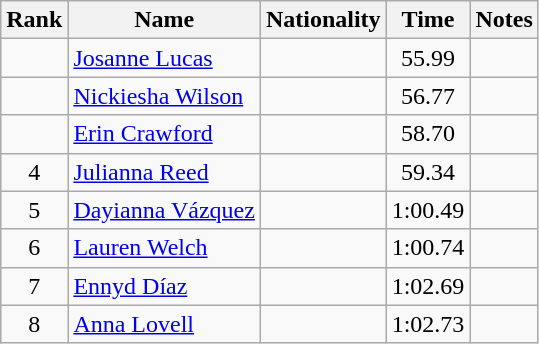<table class="wikitable sortable" style="text-align:center">
<tr>
<th>Rank</th>
<th>Name</th>
<th>Nationality</th>
<th>Time</th>
<th>Notes</th>
</tr>
<tr>
<td align=center></td>
<td align=left><a href='#'>Josanne Lucas</a></td>
<td align=left></td>
<td>55.99</td>
<td></td>
</tr>
<tr>
<td align=center></td>
<td align=left><a href='#'>Nickiesha Wilson</a></td>
<td align=left></td>
<td>56.77</td>
<td></td>
</tr>
<tr>
<td align=center></td>
<td align=left><a href='#'>Erin Crawford</a></td>
<td align=left></td>
<td>58.70</td>
<td></td>
</tr>
<tr>
<td align=center>4</td>
<td align=left><a href='#'>Julianna Reed</a></td>
<td align=left></td>
<td>59.34</td>
<td></td>
</tr>
<tr>
<td align=center>5</td>
<td align=left><a href='#'>Dayianna Vázquez</a></td>
<td align=left></td>
<td>1:00.49</td>
<td></td>
</tr>
<tr>
<td align=center>6</td>
<td align=left><a href='#'>Lauren Welch</a></td>
<td align=left></td>
<td>1:00.74</td>
<td></td>
</tr>
<tr>
<td align=center>7</td>
<td align=left><a href='#'>Ennyd Díaz</a></td>
<td align=left></td>
<td>1:02.69</td>
<td></td>
</tr>
<tr>
<td align=center>8</td>
<td align=left><a href='#'>Anna Lovell</a></td>
<td align=left></td>
<td>1:02.73</td>
<td></td>
</tr>
</table>
